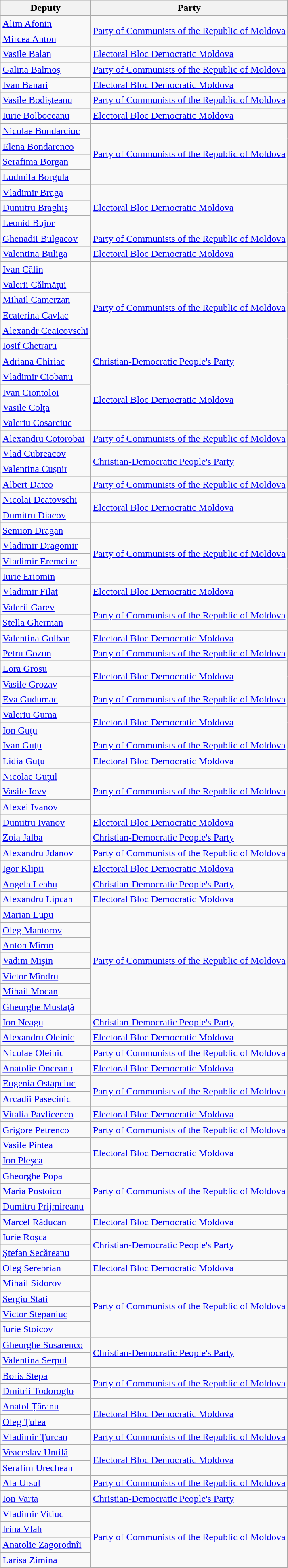<table class="wikitable sortable">
<tr>
<th>Deputy</th>
<th>Party</th>
</tr>
<tr>
<td><a href='#'>Alim Afonin</a></td>
<td rowspan=2><a href='#'>Party of Communists of the Republic of Moldova</a></td>
</tr>
<tr>
<td><a href='#'>Mircea Anton</a></td>
</tr>
<tr>
<td><a href='#'>Vasile Balan</a></td>
<td><a href='#'>Electoral Bloc Democratic Moldova</a></td>
</tr>
<tr>
<td><a href='#'>Galina Balmoş</a></td>
<td><a href='#'>Party of Communists of the Republic of Moldova</a></td>
</tr>
<tr>
<td><a href='#'>Ivan Banari</a></td>
<td><a href='#'>Electoral Bloc Democratic Moldova</a></td>
</tr>
<tr>
<td><a href='#'>Vasile Bodişteanu</a></td>
<td><a href='#'>Party of Communists of the Republic of Moldova</a></td>
</tr>
<tr>
<td><a href='#'>Iurie Bolboceanu</a></td>
<td><a href='#'>Electoral Bloc Democratic Moldova</a></td>
</tr>
<tr>
<td><a href='#'>Nicolae Bondarciuc</a></td>
<td rowspan=4><a href='#'>Party of Communists of the Republic of Moldova</a></td>
</tr>
<tr>
<td><a href='#'>Elena Bondarenco</a></td>
</tr>
<tr>
<td><a href='#'>Serafima Borgan</a></td>
</tr>
<tr>
<td><a href='#'>Ludmila Borgula</a></td>
</tr>
<tr>
<td><a href='#'>Vladimir Braga</a></td>
<td rowspan=3><a href='#'>Electoral Bloc Democratic Moldova</a></td>
</tr>
<tr>
<td><a href='#'>Dumitru Braghiş</a></td>
</tr>
<tr>
<td><a href='#'>Leonid Bujor</a></td>
</tr>
<tr>
<td><a href='#'>Ghenadii Bulgacov</a></td>
<td><a href='#'>Party of Communists of the Republic of Moldova</a></td>
</tr>
<tr>
<td><a href='#'>Valentina Buliga</a></td>
<td><a href='#'>Electoral Bloc Democratic Moldova</a></td>
</tr>
<tr>
<td><a href='#'>Ivan Călin</a></td>
<td rowspan=6><a href='#'>Party of Communists of the Republic of Moldova</a></td>
</tr>
<tr>
<td><a href='#'>Valerii Călmăţui</a></td>
</tr>
<tr>
<td><a href='#'>Mihail Camerzan</a></td>
</tr>
<tr>
<td><a href='#'>Ecaterina Cavlac</a></td>
</tr>
<tr>
<td><a href='#'>Alexandr Ceaicovschi</a></td>
</tr>
<tr>
<td><a href='#'>Iosif Chetraru</a></td>
</tr>
<tr>
<td><a href='#'>Adriana Chiriac</a></td>
<td><a href='#'>Christian-Democratic People's Party</a></td>
</tr>
<tr>
<td><a href='#'>Vladimir Ciobanu</a></td>
<td rowspan=4><a href='#'>Electoral Bloc Democratic Moldova</a></td>
</tr>
<tr>
<td><a href='#'>Ivan Ciontoloi</a></td>
</tr>
<tr>
<td><a href='#'>Vasile Colţa</a></td>
</tr>
<tr>
<td><a href='#'>Valeriu Cosarciuc</a></td>
</tr>
<tr>
<td><a href='#'>Alexandru Cotorobai</a></td>
<td><a href='#'>Party of Communists of the Republic of Moldova</a></td>
</tr>
<tr>
<td><a href='#'>Vlad Cubreacov</a></td>
<td rowspan=2><a href='#'>Christian-Democratic People's Party</a></td>
</tr>
<tr>
<td><a href='#'>Valentina Cuşnir</a></td>
</tr>
<tr>
<td><a href='#'>Albert Datco</a></td>
<td><a href='#'>Party of Communists of the Republic of Moldova</a></td>
</tr>
<tr>
<td><a href='#'>Nicolai Deatovschi</a></td>
<td rowspan=2><a href='#'>Electoral Bloc Democratic Moldova</a></td>
</tr>
<tr>
<td><a href='#'>Dumitru Diacov</a></td>
</tr>
<tr>
<td><a href='#'>Semion Dragan</a></td>
<td rowspan=4><a href='#'>Party of Communists of the Republic of Moldova</a></td>
</tr>
<tr>
<td><a href='#'>Vladimir Dragomir</a></td>
</tr>
<tr>
<td><a href='#'>Vladimir Eremciuc</a></td>
</tr>
<tr>
<td><a href='#'>Iurie Eriomin</a></td>
</tr>
<tr>
<td><a href='#'>Vladimir Filat</a></td>
<td><a href='#'>Electoral Bloc Democratic Moldova</a></td>
</tr>
<tr>
<td><a href='#'>Valerii Garev</a></td>
<td rowspan=2><a href='#'>Party of Communists of the Republic of Moldova</a></td>
</tr>
<tr>
<td><a href='#'>Stella Gherman</a></td>
</tr>
<tr>
<td><a href='#'>Valentina Golban</a></td>
<td><a href='#'>Electoral Bloc Democratic Moldova</a></td>
</tr>
<tr>
<td><a href='#'>Petru Gozun</a></td>
<td><a href='#'>Party of Communists of the Republic of Moldova</a></td>
</tr>
<tr>
<td><a href='#'>Lora Grosu</a></td>
<td rowspan=2><a href='#'>Electoral Bloc Democratic Moldova</a></td>
</tr>
<tr>
<td><a href='#'>Vasile Grozav</a></td>
</tr>
<tr>
<td><a href='#'>Eva Gudumac</a></td>
<td><a href='#'>Party of Communists of the Republic of Moldova</a></td>
</tr>
<tr>
<td><a href='#'>Valeriu Guma</a></td>
<td rowspan=2><a href='#'>Electoral Bloc Democratic Moldova</a></td>
</tr>
<tr>
<td><a href='#'>Ion Guţu</a></td>
</tr>
<tr>
<td><a href='#'>Ivan Guţu</a></td>
<td><a href='#'>Party of Communists of the Republic of Moldova</a></td>
</tr>
<tr>
<td><a href='#'>Lidia Guţu</a></td>
<td><a href='#'>Electoral Bloc Democratic Moldova</a></td>
</tr>
<tr>
<td><a href='#'>Nicolae Guţul</a></td>
<td rowspan=3><a href='#'>Party of Communists of the Republic of Moldova</a></td>
</tr>
<tr>
<td><a href='#'>Vasile Iovv</a></td>
</tr>
<tr>
<td><a href='#'>Alexei Ivanov</a></td>
</tr>
<tr>
<td><a href='#'>Dumitru Ivanov</a></td>
<td><a href='#'>Electoral Bloc Democratic Moldova</a></td>
</tr>
<tr>
<td><a href='#'>Zoia Jalba</a></td>
<td><a href='#'>Christian-Democratic People's Party</a></td>
</tr>
<tr>
<td><a href='#'>Alexandru Jdanov</a></td>
<td><a href='#'>Party of Communists of the Republic of Moldova</a></td>
</tr>
<tr>
<td><a href='#'>Igor Klipii</a></td>
<td><a href='#'>Electoral Bloc Democratic Moldova</a></td>
</tr>
<tr>
<td><a href='#'>Angela Leahu</a></td>
<td><a href='#'>Christian-Democratic People's Party</a></td>
</tr>
<tr>
<td><a href='#'>Alexandru Lipcan</a></td>
<td><a href='#'>Electoral Bloc Democratic Moldova</a></td>
</tr>
<tr>
<td><a href='#'>Marian Lupu</a></td>
<td rowspan=7><a href='#'>Party of Communists of the Republic of Moldova</a></td>
</tr>
<tr>
<td><a href='#'>Oleg Mantorov</a></td>
</tr>
<tr>
<td><a href='#'>Anton Miron</a></td>
</tr>
<tr>
<td><a href='#'>Vadim Mişin</a></td>
</tr>
<tr>
<td><a href='#'>Victor Mîndru</a></td>
</tr>
<tr>
<td><a href='#'>Mihail Mocan</a></td>
</tr>
<tr>
<td><a href='#'>Gheorghe Mustaţă</a></td>
</tr>
<tr>
<td><a href='#'>Ion Neagu</a></td>
<td><a href='#'>Christian-Democratic People's Party</a></td>
</tr>
<tr>
<td><a href='#'>Alexandru Oleinic</a></td>
<td><a href='#'>Electoral Bloc Democratic Moldova</a></td>
</tr>
<tr>
<td><a href='#'>Nicolae Oleinic</a></td>
<td><a href='#'>Party of Communists of the Republic of Moldova</a></td>
</tr>
<tr>
<td><a href='#'>Anatolie Onceanu</a></td>
<td><a href='#'>Electoral Bloc Democratic Moldova</a></td>
</tr>
<tr>
<td><a href='#'>Eugenia Ostapciuc</a></td>
<td rowspan=2><a href='#'>Party of Communists of the Republic of Moldova</a></td>
</tr>
<tr>
<td><a href='#'>Arcadii Pasecinic</a></td>
</tr>
<tr>
<td><a href='#'>Vitalia Pavlicenco</a></td>
<td><a href='#'>Electoral Bloc Democratic Moldova</a></td>
</tr>
<tr>
<td><a href='#'>Grigore Petrenco</a></td>
<td><a href='#'>Party of Communists of the Republic of Moldova</a></td>
</tr>
<tr>
<td><a href='#'>Vasile Pintea</a></td>
<td rowspan=2><a href='#'>Electoral Bloc Democratic Moldova</a></td>
</tr>
<tr>
<td><a href='#'>Ion Pleşca</a></td>
</tr>
<tr>
<td><a href='#'>Gheorghe Popa</a></td>
<td rowspan=3><a href='#'>Party of Communists of the Republic of Moldova</a></td>
</tr>
<tr>
<td><a href='#'>Maria Postoico</a></td>
</tr>
<tr>
<td><a href='#'>Dumitru Prijmireanu</a></td>
</tr>
<tr>
<td><a href='#'>Marcel Răducan</a></td>
<td><a href='#'>Electoral Bloc Democratic Moldova</a></td>
</tr>
<tr>
<td><a href='#'>Iurie Roşca</a></td>
<td rowspan=2><a href='#'>Christian-Democratic People's Party</a></td>
</tr>
<tr>
<td><a href='#'>Ştefan Secăreanu</a></td>
</tr>
<tr>
<td><a href='#'>Oleg Serebrian</a></td>
<td><a href='#'>Electoral Bloc Democratic Moldova</a></td>
</tr>
<tr>
<td><a href='#'>Mihail Sidorov</a></td>
<td rowspan=4><a href='#'>Party of Communists of the Republic of Moldova</a></td>
</tr>
<tr>
<td><a href='#'>Sergiu Stati</a></td>
</tr>
<tr>
<td><a href='#'>Victor Stepaniuc</a></td>
</tr>
<tr>
<td><a href='#'>Iurie Stoicov</a></td>
</tr>
<tr>
<td><a href='#'>Gheorghe Susarenco</a></td>
<td rowspan=2><a href='#'>Christian-Democratic People's Party</a></td>
</tr>
<tr>
<td><a href='#'>Valentina Serpul</a></td>
</tr>
<tr>
<td><a href='#'>Boris Stepa</a></td>
<td rowspan=2><a href='#'>Party of Communists of the Republic of Moldova</a></td>
</tr>
<tr>
<td><a href='#'>Dmitrii Todoroglo</a></td>
</tr>
<tr>
<td><a href='#'>Anatol Țăranu</a></td>
<td rowspan=2><a href='#'>Electoral Bloc Democratic Moldova</a></td>
</tr>
<tr>
<td><a href='#'>Oleg Ţulea</a></td>
</tr>
<tr>
<td><a href='#'>Vladimir Ţurcan</a></td>
<td><a href='#'>Party of Communists of the Republic of Moldova</a></td>
</tr>
<tr>
<td><a href='#'>Veaceslav Untilă</a></td>
<td rowspan=2><a href='#'>Electoral Bloc Democratic Moldova</a></td>
</tr>
<tr>
<td><a href='#'>Serafim Urechean</a></td>
</tr>
<tr>
<td><a href='#'>Ala Ursul</a></td>
<td><a href='#'>Party of Communists of the Republic of Moldova</a></td>
</tr>
<tr>
<td><a href='#'>Ion Varta</a></td>
<td><a href='#'>Christian-Democratic People's Party</a></td>
</tr>
<tr>
<td><a href='#'>Vladimir Vitiuc</a></td>
<td rowspan=4><a href='#'>Party of Communists of the Republic of Moldova</a></td>
</tr>
<tr>
<td><a href='#'>Irina Vlah</a></td>
</tr>
<tr>
<td><a href='#'>Anatolie Zagorodnîi</a></td>
</tr>
<tr>
<td><a href='#'>Larisa Zimina</a></td>
</tr>
</table>
